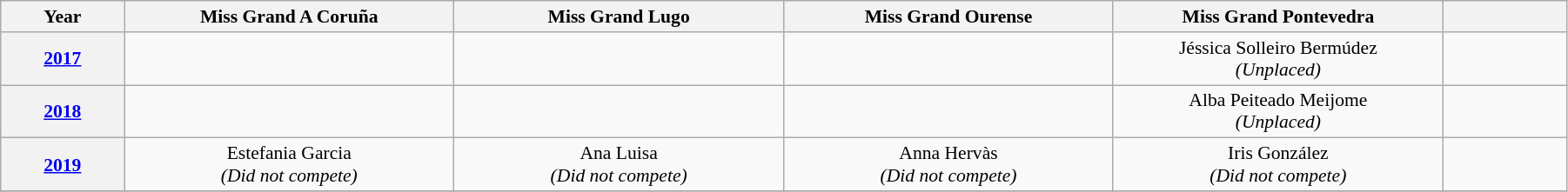<table class="wikitable" style="text-align:center; font-size:90%; line-height:17px; width:95%;">
<tr>
<th style="width:06%;" scope="col">Year</th>
<th style="width:16%;" scope="col">Miss Grand A Coruña</th>
<th style="width:16%;" scope="col">Miss Grand Lugo</th>
<th style="width:16%;" scope="col">Miss Grand Ourense</th>
<th style="width:16%;" scope="col">Miss Grand Pontevedra</th>
<th style="width:06%;" scope="col"></th>
</tr>
<tr>
<th><a href='#'>2017</a></th>
<td></td>
<td></td>
<td></td>
<td>Jéssica Solleiro Bermúdez<br><em>(Unplaced)</em></td>
<td></td>
</tr>
<tr>
<th><a href='#'>2018</a></th>
<td></td>
<td></td>
<td></td>
<td>Alba Peiteado Meijome<br><em>(Unplaced)</em></td>
<td></td>
</tr>
<tr>
<th><a href='#'>2019</a></th>
<td>Estefania Garcia<br><em>(Did not compete)</em></td>
<td>Ana Luisa<br><em>(Did not compete)</em></td>
<td>Anna Hervàs<br><em>(Did not compete)</em></td>
<td>Iris González<br><em>(Did not compete)</em></td>
<td></td>
</tr>
<tr>
</tr>
</table>
